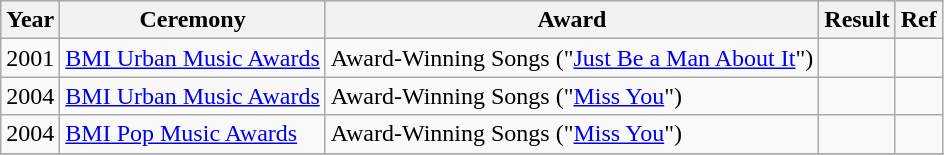<table class="wikitable">
<tr style="background:#ccc; text-align:center;">
<th scope="col">Year</th>
<th scope="col">Ceremony</th>
<th scope="col">Award</th>
<th scope="col">Result</th>
<th>Ref</th>
</tr>
<tr>
<td>2001</td>
<td><a href='#'>BMI Urban Music Awards</a></td>
<td>Award-Winning Songs ("<a href='#'>Just Be a Man About It</a>")</td>
<td></td>
<td style="text-align:center;"></td>
</tr>
<tr>
<td>2004</td>
<td><a href='#'>BMI Urban Music Awards</a></td>
<td>Award-Winning Songs ("<a href='#'>Miss You</a>")</td>
<td></td>
<td style="text-align:center;"></td>
</tr>
<tr>
<td>2004</td>
<td><a href='#'>BMI Pop Music Awards</a></td>
<td>Award-Winning Songs ("<a href='#'>Miss You</a>")</td>
<td></td>
<td style="text-align:center;"></td>
</tr>
<tr>
</tr>
</table>
